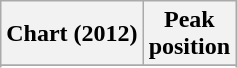<table class="wikitable">
<tr>
<th>Chart (2012)</th>
<th align="center">Peak<br>position</th>
</tr>
<tr>
</tr>
<tr>
</tr>
</table>
